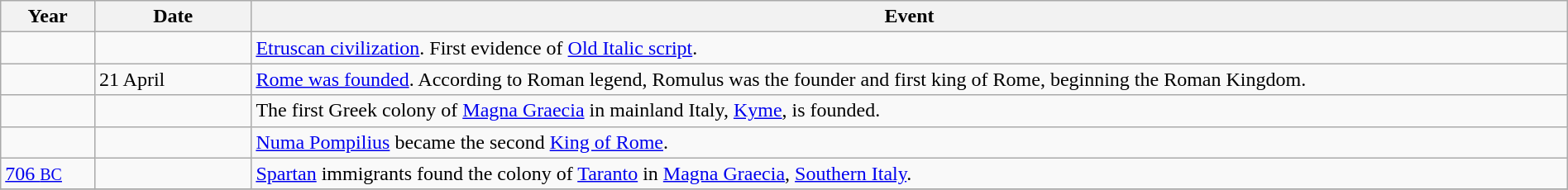<table class="wikitable" width="100%">
<tr>
<th style="width:6%">Year</th>
<th style="width:10%">Date</th>
<th>Event</th>
</tr>
<tr>
<td></td>
<td></td>
<td><a href='#'>Etruscan civilization</a>. First evidence of <a href='#'>Old Italic script</a>.</td>
</tr>
<tr>
<td></td>
<td>21 April</td>
<td><a href='#'>Rome was founded</a>. According to Roman legend, Romulus was the founder and first king of Rome, beginning the Roman Kingdom.</td>
</tr>
<tr>
<td></td>
<td></td>
<td>The first Greek colony of <a href='#'>Magna Graecia</a> in mainland Italy, <a href='#'>Kyme</a>, is founded.</td>
</tr>
<tr>
<td></td>
<td></td>
<td><a href='#'>Numa Pompilius</a> became the second <a href='#'>King of Rome</a>.</td>
</tr>
<tr>
<td><a href='#'>706 <small>BC</small></a></td>
<td></td>
<td><a href='#'>Spartan</a> immigrants found the colony of <a href='#'>Taranto</a> in <a href='#'>Magna Graecia</a>, <a href='#'>Southern Italy</a>.</td>
</tr>
<tr>
</tr>
</table>
